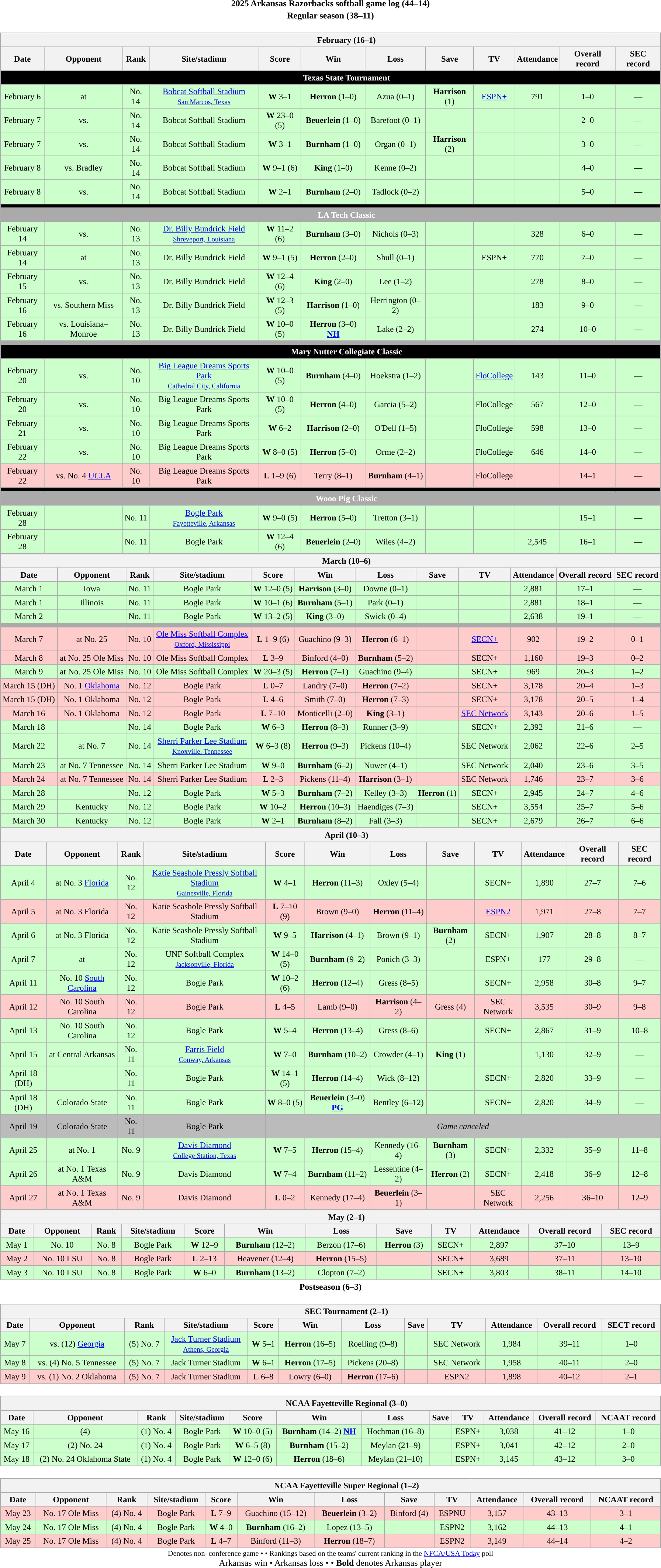<table class="toccolours" width=95% style="clear:both; margin:1.5em auto; text-align:center;">
<tr>
<th colspan=2>2025 Arkansas Razorbacks softball game log (44–14)</th>
</tr>
<tr>
<th colspan=2>Regular season (38–11)</th>
</tr>
<tr valign="top">
<td><br><table class="wikitable collapsible collapsed" style="margin:auto; width:100%; text-align:center; font-size:95%">
<tr>
<th colspan=12 style="padding-left:4em;">February (16–1)</th>
</tr>
<tr>
<th>Date</th>
<th>Opponent</th>
<th>Rank</th>
<th>Site/stadium</th>
<th>Score</th>
<th>Win</th>
<th>Loss</th>
<th>Save</th>
<th>TV</th>
<th>Attendance</th>
<th>Overall record</th>
<th>SEC record</th>
</tr>
<tr>
<th colspan=12 style="padding-left:4em;background:#000000; color:white">Texas State Tournament</th>
</tr>
<tr align="center" bgcolor="#ccffcc">
<td>February 6</td>
<td>at </td>
<td>No. 14</td>
<td><a href='#'>Bobcat Softball Stadium</a><br><small><a href='#'>San Marcos, Texas</a></small></td>
<td><strong>W</strong> 3–1</td>
<td><strong>Herron</strong> (1–0)</td>
<td>Azua (0–1)</td>
<td><strong>Harrison</strong> (1)</td>
<td><a href='#'>ESPN+</a></td>
<td>791</td>
<td>1–0</td>
<td>—</td>
</tr>
<tr align="center" bgcolor="#ccffcc">
<td>February 7</td>
<td>vs. </td>
<td>No. 14</td>
<td>Bobcat Softball Stadium</td>
<td><strong>W</strong> 23–0 (5)</td>
<td><strong>Beuerlein</strong> (1–0)</td>
<td>Barefoot (0–1)</td>
<td></td>
<td></td>
<td></td>
<td>2–0</td>
<td>—</td>
</tr>
<tr align="center" bgcolor="#ccffcc">
<td>February 7</td>
<td>vs. </td>
<td>No. 14</td>
<td>Bobcat Softball Stadium</td>
<td><strong>W</strong> 3–1</td>
<td><strong>Burnham</strong> (1–0)</td>
<td>Organ (0–1)</td>
<td><strong>Harrison</strong> (2)</td>
<td></td>
<td></td>
<td>3–0</td>
<td>—</td>
</tr>
<tr align="center" bgcolor="#ccffcc">
<td>February 8</td>
<td>vs. Bradley</td>
<td>No. 14</td>
<td>Bobcat Softball Stadium</td>
<td><strong>W</strong> 9–1 (6)</td>
<td><strong>King</strong> (1–0)</td>
<td>Kenne (0–2)</td>
<td></td>
<td></td>
<td></td>
<td>4–0</td>
<td>—</td>
</tr>
<tr align="center" bgcolor="#ccffcc">
<td>February 8</td>
<td>vs. </td>
<td>No. 14</td>
<td>Bobcat Softball Stadium</td>
<td><strong>W</strong> 2–1</td>
<td><strong>Burnham</strong> (2–0)</td>
<td>Tadlock (0–2)</td>
<td></td>
<td></td>
<td></td>
<td>5–0</td>
<td>—</td>
</tr>
<tr>
<th colspan=12 style="padding-left:4em;background:#000000; color:white"></th>
</tr>
<tr>
<th colspan=12 style="padding-left:4em;background:#aaaaaa; color:white">LA Tech Classic</th>
</tr>
<tr align="center" bgcolor="#ccffcc">
<td>February 14</td>
<td>vs. </td>
<td>No. 13</td>
<td><a href='#'>Dr. Billy Bundrick Field</a><br><small><a href='#'>Shreveport, Louisiana</a></small></td>
<td><strong>W</strong> 11–2 (6)</td>
<td><strong>Burnham</strong> (3–0)</td>
<td>Nichols (0–3)</td>
<td></td>
<td></td>
<td>328</td>
<td>6–0</td>
<td>—</td>
</tr>
<tr align="center" bgcolor="#ccffcc">
<td>February 14</td>
<td>at </td>
<td>No. 13</td>
<td>Dr. Billy Bundrick Field</td>
<td><strong>W</strong> 9–1 (5)</td>
<td><strong>Herron</strong> (2–0)</td>
<td>Shull (0–1)</td>
<td></td>
<td>ESPN+</td>
<td>770</td>
<td>7–0</td>
<td>—</td>
</tr>
<tr align="center" bgcolor="#ccffcc">
<td>February 15</td>
<td>vs. </td>
<td>No. 13</td>
<td>Dr. Billy Bundrick Field</td>
<td><strong>W</strong> 12–4 (6)</td>
<td><strong>King</strong> (2–0)</td>
<td>Lee (1–2)</td>
<td></td>
<td></td>
<td>278</td>
<td>8–0</td>
<td>—</td>
</tr>
<tr align="center" bgcolor="#ccffcc">
<td>February 16</td>
<td>vs. Southern Miss</td>
<td>No. 13</td>
<td>Dr. Billy Bundrick Field</td>
<td><strong>W</strong> 12–3 (5)</td>
<td><strong>Harrison</strong> (1–0)</td>
<td>Herrington (0–2)</td>
<td></td>
<td></td>
<td>183</td>
<td>9–0</td>
<td>—</td>
</tr>
<tr align="center" bgcolor="#ccffcc">
<td>February 16</td>
<td>vs. Louisiana–Monroe</td>
<td>No. 13</td>
<td>Dr. Billy Bundrick Field</td>
<td><strong>W</strong> 10–0 (5)</td>
<td><strong>Herron</strong> (3–0) <strong><a href='#'>NH</a></strong></td>
<td>Lake (2–2)</td>
<td></td>
<td></td>
<td>274</td>
<td>10–0</td>
<td>—</td>
</tr>
<tr>
<th colspan=12 style="padding-left:4em;background:#aaaaaa; color:white"></th>
</tr>
<tr>
<th colspan=12 style="padding-left:4em;background:#000000; color:white">Mary Nutter Collegiate Classic</th>
</tr>
<tr align="center" bgcolor="#ccffcc">
<td>February 20</td>
<td>vs. </td>
<td>No. 10</td>
<td><a href='#'>Big League Dreams Sports Park</a><br><small><a href='#'>Cathedral City, California</a></small></td>
<td><strong>W</strong> 10–0 (5)</td>
<td><strong>Burnham</strong> (4–0)</td>
<td>Hoekstra (1–2)</td>
<td></td>
<td><a href='#'>FloCollege</a></td>
<td>143</td>
<td>11–0</td>
<td>—</td>
</tr>
<tr align="center" bgcolor="#ccffcc">
<td>February 20</td>
<td>vs. </td>
<td>No. 10</td>
<td>Big League Dreams Sports Park</td>
<td><strong>W</strong> 10–0 (5)</td>
<td><strong>Herron</strong> (4–0)</td>
<td>Garcia (5–2)</td>
<td></td>
<td>FloCollege</td>
<td>567</td>
<td>12–0</td>
<td>—</td>
</tr>
<tr align="center" bgcolor="#ccffcc">
<td>February 21</td>
<td>vs. </td>
<td>No. 10</td>
<td>Big League Dreams Sports Park</td>
<td><strong>W</strong> 6–2</td>
<td><strong>Harrison</strong> (2–0)</td>
<td>O'Dell (1–5)</td>
<td></td>
<td>FloCollege</td>
<td>598</td>
<td>13–0</td>
<td>—</td>
</tr>
<tr align="center" bgcolor="#ccffcc">
<td>February 22</td>
<td>vs. </td>
<td>No. 10</td>
<td>Big League Dreams Sports Park</td>
<td><strong>W</strong> 8–0 (5)</td>
<td><strong>Herron</strong> (5–0)</td>
<td>Orme (2–2)</td>
<td></td>
<td>FloCollege</td>
<td>646</td>
<td>14–0</td>
<td>—</td>
</tr>
<tr align="center" bgcolor="#ffcccc">
<td>February 22</td>
<td>vs. No. 4 <a href='#'>UCLA</a></td>
<td>No. 10</td>
<td>Big League Dreams Sports Park</td>
<td><strong>L</strong> 1–9 (6)</td>
<td>Terry (8–1)</td>
<td><strong>Burnham</strong> (4–1)</td>
<td></td>
<td>FloCollege</td>
<td></td>
<td>14–1</td>
<td>—</td>
</tr>
<tr>
<th colspan=12 style="padding-left:4em;background:#000000; color:white"></th>
</tr>
<tr>
<th colspan=12 style="padding-left:4em;background:#aaaaaa; color:white">Wooo Pig Classic</th>
</tr>
<tr align="center" bgcolor="#ccffcc">
<td>February 28</td>
<td></td>
<td>No. 11</td>
<td><a href='#'>Bogle Park</a><br><small><a href='#'>Fayetteville, Arkansas</a></small></td>
<td><strong>W</strong> 9–0 (5)</td>
<td><strong>Herron</strong> (5–0)</td>
<td>Tretton (3–1)</td>
<td></td>
<td></td>
<td></td>
<td>15–1</td>
<td>—</td>
</tr>
<tr align="center" bgcolor="#ccffcc">
<td>February 28</td>
<td></td>
<td>No. 11</td>
<td>Bogle Park</td>
<td><strong>W</strong> 12–4 (6)</td>
<td><strong>Beuerlein</strong> (2–0)</td>
<td>Wiles (4–2)</td>
<td></td>
<td></td>
<td>2,545</td>
<td>16–1</td>
<td>—</td>
</tr>
<tr>
</tr>
</table>
<table class="wikitable collapsible collapsed" style="margin:auto; width:100%; text-align:center; font-size:95%">
<tr>
<th colspan=12 style="padding-left:4em;">March (10–6)</th>
</tr>
<tr>
<th>Date</th>
<th>Opponent</th>
<th>Rank</th>
<th>Site/stadium</th>
<th>Score</th>
<th>Win</th>
<th>Loss</th>
<th>Save</th>
<th>TV</th>
<th>Attendance</th>
<th>Overall record</th>
<th>SEC record</th>
</tr>
<tr align="center" bgcolor="#ccffcc">
<td>March 1</td>
<td>Iowa</td>
<td>No. 11</td>
<td>Bogle Park</td>
<td><strong>W</strong> 12–0 (5)</td>
<td><strong>Harrison</strong> (3–0)</td>
<td>Downe (0–1)</td>
<td></td>
<td></td>
<td>2,881</td>
<td>17–1</td>
<td>—</td>
</tr>
<tr align="center" bgcolor="#ccffcc">
<td>March 1</td>
<td>Illinois</td>
<td>No. 11</td>
<td>Bogle Park</td>
<td><strong>W</strong> 10–1 (6)</td>
<td><strong>Burnham</strong> (5–1)</td>
<td>Park (0–1)</td>
<td></td>
<td></td>
<td>2,881</td>
<td>18–1</td>
<td>—</td>
</tr>
<tr align="center" bgcolor="#ccffcc">
<td>March 2</td>
<td></td>
<td>No. 11</td>
<td>Bogle Park</td>
<td><strong>W</strong> 13–2 (5)</td>
<td><strong>King</strong> (3–0)</td>
<td>Swick (0–4)</td>
<td></td>
<td></td>
<td>2,638</td>
<td>19–1</td>
<td>—</td>
</tr>
<tr>
<th colspan=12 style="padding-left:4em;background:#aaaaaa; color:white"></th>
</tr>
<tr align="center" bgcolor="#ffcccc">
<td>March 7</td>
<td>at No. 25 </td>
<td>No. 10</td>
<td><a href='#'>Ole Miss Softball Complex</a><br><small><a href='#'>Oxford, Mississippi</a></small></td>
<td><strong>L</strong> 1–9 (6)</td>
<td>Guachino (9–3)</td>
<td><strong>Herron</strong> (6–1)</td>
<td></td>
<td><a href='#'>SECN+</a></td>
<td>902</td>
<td>19–2</td>
<td>0–1</td>
</tr>
<tr align="center" bgcolor="#ffcccc">
<td>March 8</td>
<td>at No. 25 Ole Miss</td>
<td>No. 10</td>
<td>Ole Miss Softball Complex</td>
<td><strong>L</strong> 3–9</td>
<td>Binford (4–0)</td>
<td><strong>Burnham</strong> (5–2)</td>
<td></td>
<td>SECN+</td>
<td>1,160</td>
<td>19–3</td>
<td>0–2</td>
</tr>
<tr align="center" bgcolor="#ccffcc">
<td>March 9</td>
<td>at No. 25 Ole Miss</td>
<td>No. 10</td>
<td>Ole Miss Softball Complex</td>
<td><strong>W</strong> 20–3 (5)</td>
<td><strong>Herron</strong> (7–1)</td>
<td>Guachino (9–4)</td>
<td></td>
<td>SECN+</td>
<td>969</td>
<td>20–3</td>
<td>1–2</td>
</tr>
<tr align="center" bgcolor="#ffcccc">
<td>March 15 (DH)</td>
<td>No. 1 <a href='#'>Oklahoma</a></td>
<td>No. 12</td>
<td>Bogle Park</td>
<td><strong>L</strong> 0–7</td>
<td>Landry (7–0)</td>
<td><strong>Herron</strong> (7–2)</td>
<td></td>
<td>SECN+</td>
<td>3,178</td>
<td>20–4</td>
<td>1–3</td>
</tr>
<tr align="center" bgcolor="#ffcccc">
<td>March 15 (DH)</td>
<td>No. 1 Oklahoma</td>
<td>No. 12</td>
<td>Bogle Park</td>
<td><strong>L</strong> 4–6</td>
<td>Smith (7–0)</td>
<td><strong>Herron</strong> (7–3)</td>
<td></td>
<td>SECN+</td>
<td>3,178</td>
<td>20–5</td>
<td>1–4</td>
</tr>
<tr align="center" bgcolor="#ffcccc">
<td>March 16</td>
<td>No. 1 Oklahoma</td>
<td>No. 12</td>
<td>Bogle Park</td>
<td><strong>L</strong> 7–10</td>
<td>Monticelli (2–0)</td>
<td><strong>King</strong> (3–1)</td>
<td></td>
<td><a href='#'>SEC Network</a></td>
<td>3,143</td>
<td>20–6</td>
<td>1–5</td>
</tr>
<tr align="center" bgcolor="#ccffcc">
<td>March 18</td>
<td></td>
<td>No. 14</td>
<td>Bogle Park</td>
<td><strong>W</strong> 6–3</td>
<td><strong>Herron</strong> (8–3)</td>
<td>Runner (3–9)</td>
<td></td>
<td>SECN+</td>
<td>2,392</td>
<td>21–6</td>
<td>—</td>
</tr>
<tr align="center" bgcolor="#ccffcc">
<td>March 22</td>
<td>at No. 7 </td>
<td>No. 14</td>
<td><a href='#'>Sherri Parker Lee Stadium</a><br><small><a href='#'>Knoxville, Tennessee</a></small></td>
<td><strong>W</strong> 6–3 (8)</td>
<td><strong>Herron</strong> (9–3)</td>
<td>Pickens (10–4)</td>
<td></td>
<td>SEC Network</td>
<td>2,062</td>
<td>22–6</td>
<td>2–5</td>
</tr>
<tr align="center" bgcolor="#ccffcc">
<td>March 23</td>
<td>at No. 7 Tennessee</td>
<td>No. 14</td>
<td>Sherri Parker Lee Stadium</td>
<td><strong>W</strong> 9–0</td>
<td><strong>Burnham</strong> (6–2)</td>
<td>Nuwer (4–1)</td>
<td></td>
<td>SEC Network</td>
<td>2,040</td>
<td>23–6</td>
<td>3–5</td>
</tr>
<tr align="center" bgcolor="#ffcccc">
<td>March 24</td>
<td>at No. 7 Tennessee</td>
<td>No. 14</td>
<td>Sherri Parker Lee Stadium</td>
<td><strong>L</strong> 2–3</td>
<td>Pickens (11–4)</td>
<td><strong>Harrison</strong> (3–1)</td>
<td></td>
<td>SEC Network</td>
<td>1,746</td>
<td>23–7</td>
<td>3–6</td>
</tr>
<tr align="center" bgcolor="#ccffcc">
<td>March 28</td>
<td></td>
<td>No. 12</td>
<td>Bogle Park</td>
<td><strong>W</strong> 5–3</td>
<td><strong>Burnham</strong> (7–2)</td>
<td>Kelley (3–3)</td>
<td><strong>Herron</strong> (1)</td>
<td>SECN+</td>
<td>2,945</td>
<td>24–7</td>
<td>4–6</td>
</tr>
<tr align="center" bgcolor="#ccffcc">
<td>March 29</td>
<td>Kentucky</td>
<td>No. 12</td>
<td>Bogle Park</td>
<td><strong>W</strong> 10–2</td>
<td><strong>Herron</strong> (10–3)</td>
<td>Haendiges (7–3)</td>
<td></td>
<td>SECN+</td>
<td>3,554</td>
<td>25–7</td>
<td>5–6</td>
</tr>
<tr align="center" bgcolor="#ccffcc">
<td>March 30</td>
<td>Kentucky</td>
<td>No. 12</td>
<td>Bogle Park</td>
<td><strong>W</strong> 2–1</td>
<td><strong>Burnham</strong> (8–2)</td>
<td>Fall (3–3)</td>
<td></td>
<td>SECN+</td>
<td>2,679</td>
<td>26–7</td>
<td>6–6</td>
</tr>
</table>
<table class="wikitable collapsible collapsed" style="margin:auto; width:100%; text-align:center; font-size:95%">
<tr>
<th colspan=12 style="padding-left:4em;">April (10–3)</th>
</tr>
<tr>
<th>Date</th>
<th>Opponent</th>
<th>Rank</th>
<th>Site/stadium</th>
<th>Score</th>
<th>Win</th>
<th>Loss</th>
<th>Save</th>
<th>TV</th>
<th>Attendance</th>
<th>Overall record</th>
<th>SEC record</th>
</tr>
<tr align="center" bgcolor="#ccffcc">
<td>April 4</td>
<td>at No. 3 <a href='#'>Florida</a></td>
<td>No. 12</td>
<td><a href='#'>Katie Seashole Pressly Softball Stadium</a><br><small><a href='#'>Gainesville, Florida</a></small></td>
<td><strong>W</strong> 4–1</td>
<td><strong>Herron</strong> (11–3)</td>
<td>Oxley (5–4)</td>
<td></td>
<td>SECN+</td>
<td>1,890</td>
<td>27–7</td>
<td>7–6</td>
</tr>
<tr align="center" bgcolor="#ffcccc">
<td>April 5</td>
<td>at No. 3 Florida</td>
<td>No. 12</td>
<td>Katie Seashole Pressly Softball Stadium</td>
<td><strong>L</strong> 7–10 (9)</td>
<td>Brown (9–0)</td>
<td><strong>Herron</strong> (11–4)</td>
<td></td>
<td><a href='#'>ESPN2</a></td>
<td>1,971</td>
<td>27–8</td>
<td>7–7</td>
</tr>
<tr align="center" bgcolor="#ccffcc">
<td>April 6</td>
<td>at No. 3 Florida</td>
<td>No. 12</td>
<td>Katie Seashole Pressly Softball Stadium</td>
<td><strong>W</strong> 9–5</td>
<td><strong>Harrison</strong> (4–1)</td>
<td>Brown (9–1)</td>
<td><strong>Burnham</strong> (2)</td>
<td>SECN+</td>
<td>1,907</td>
<td>28–8</td>
<td>8–7</td>
</tr>
<tr align="center" bgcolor="#ccffcc">
<td>April 7</td>
<td>at </td>
<td>No. 12</td>
<td>UNF Softball Complex<br><small><a href='#'>Jacksonville, Florida</a></small></td>
<td><strong>W</strong> 14–0 (5)</td>
<td><strong>Burnham</strong> (9–2)</td>
<td>Ponich (3–3)</td>
<td></td>
<td>ESPN+</td>
<td>177</td>
<td>29–8</td>
<td>—</td>
</tr>
<tr align="center" bgcolor="#ccffcc">
<td>April 11</td>
<td>No. 10 <a href='#'>South Carolina</a></td>
<td>No. 12</td>
<td>Bogle Park</td>
<td><strong>W</strong> 10–2 (6)</td>
<td><strong>Herron</strong> (12–4)</td>
<td>Gress (8–5)</td>
<td></td>
<td>SECN+</td>
<td>2,958</td>
<td>30–8</td>
<td>9–7</td>
</tr>
<tr align="center" bgcolor="#ffcccc">
<td>April 12</td>
<td>No. 10 South Carolina</td>
<td>No. 12</td>
<td>Bogle Park</td>
<td><strong>L</strong> 4–5</td>
<td>Lamb (9–0)</td>
<td><strong>Harrison</strong> (4–2)</td>
<td>Gress (4)</td>
<td>SEC Network</td>
<td>3,535</td>
<td>30–9</td>
<td>9–8</td>
</tr>
<tr align="center" bgcolor="#ccffcc">
<td>April 13</td>
<td>No. 10 South Carolina</td>
<td>No. 12</td>
<td>Bogle Park</td>
<td><strong>W</strong> 5–4</td>
<td><strong>Herron</strong> (13–4)</td>
<td>Gress (8–6)</td>
<td></td>
<td>SECN+</td>
<td>2,867</td>
<td>31–9</td>
<td>10–8</td>
</tr>
<tr align="center" bgcolor="#ccffcc">
<td>April 15</td>
<td>at Central Arkansas</td>
<td>No. 11</td>
<td><a href='#'>Farris Field</a><br><small><a href='#'>Conway, Arkansas</a></small></td>
<td><strong>W</strong> 7–0</td>
<td><strong>Burnham</strong> (10–2)</td>
<td>Crowder (4–1)</td>
<td><strong>King</strong> (1)</td>
<td></td>
<td>1,130</td>
<td>32–9</td>
<td>—</td>
</tr>
<tr align="center" bgcolor="#ccffcc">
<td>April 18 (DH)</td>
<td></td>
<td>No. 11</td>
<td>Bogle Park</td>
<td><strong>W</strong> 14–1 (5)</td>
<td><strong>Herron</strong> (14–4)</td>
<td>Wick (8–12)</td>
<td></td>
<td>SECN+</td>
<td>2,820</td>
<td>33–9</td>
<td>—</td>
</tr>
<tr align="center" bgcolor="#ccffcc">
<td>April 18 (DH)</td>
<td>Colorado State</td>
<td>No. 11</td>
<td>Bogle Park</td>
<td><strong>W</strong> 8–0 (5)</td>
<td><strong>Beuerlein</strong> (3–0) <strong><a href='#'>PG</a></strong></td>
<td>Bentley (6–12)</td>
<td></td>
<td>SECN+</td>
<td>2,820</td>
<td>34–9</td>
<td>—</td>
</tr>
<tr align="center" bgcolor="#bbbbbb">
<td>April 19</td>
<td>Colorado State</td>
<td>No. 11</td>
<td>Bogle Park</td>
<td colspan=8><em>Game canceled</em></td>
</tr>
<tr align="center" bgcolor="#ccffcc">
<td>April 25</td>
<td>at No. 1 </td>
<td>No. 9</td>
<td><a href='#'>Davis Diamond</a><br><small><a href='#'>College Station, Texas</a></small></td>
<td><strong>W</strong> 7–5</td>
<td><strong>Herron</strong> (15–4)</td>
<td>Kennedy (16–4)</td>
<td><strong>Burnham</strong> (3)</td>
<td>SECN+</td>
<td>2,332</td>
<td>35–9</td>
<td>11–8</td>
</tr>
<tr align="center" bgcolor="#ccffcc">
<td>April 26</td>
<td>at No. 1 Texas A&M</td>
<td>No. 9</td>
<td>Davis Diamond</td>
<td><strong>W</strong> 7–4</td>
<td><strong>Burnham</strong> (11–2)</td>
<td>Lessentine (4–2)</td>
<td><strong>Herron</strong> (2)</td>
<td>SECN+</td>
<td>2,418</td>
<td>36–9</td>
<td>12–8</td>
</tr>
<tr align="center" bgcolor="#ffcccc">
<td>April 27</td>
<td>at No. 1 Texas A&M</td>
<td>No. 9</td>
<td>Davis Diamond</td>
<td><strong>L</strong> 0–2</td>
<td>Kennedy (17–4)</td>
<td><strong>Beuerlein</strong> (3–1)</td>
<td></td>
<td>SEC Network</td>
<td>2,256</td>
<td>36–10</td>
<td>12–9</td>
</tr>
</table>
<table class="wikitable collapsible collapsed" style="margin:auto; width:100%; text-align:center; font-size:95%">
<tr>
<th colspan=12 style="padding-left:4em;">May (2–1)</th>
</tr>
<tr>
<th>Date</th>
<th>Opponent</th>
<th>Rank</th>
<th>Site/stadium</th>
<th>Score</th>
<th>Win</th>
<th>Loss</th>
<th>Save</th>
<th>TV</th>
<th>Attendance</th>
<th>Overall record</th>
<th>SEC record</th>
</tr>
<tr align="center" bgcolor="#ccffcc">
<td>May 1</td>
<td>No. 10 </td>
<td>No. 8</td>
<td>Bogle Park</td>
<td><strong>W</strong> 12–9</td>
<td><strong>Burnham</strong> (12–2)</td>
<td>Berzon (17–6)</td>
<td><strong>Herron</strong> (3)</td>
<td>SECN+</td>
<td>2,897</td>
<td>37–10</td>
<td>13–9</td>
</tr>
<tr align="center" bgcolor="#ffcccc">
<td>May 2</td>
<td>No. 10 LSU</td>
<td>No. 8</td>
<td>Bogle Park</td>
<td><strong>L</strong> 2–13</td>
<td>Heavener (12–4)</td>
<td><strong>Herron</strong> (15–5)</td>
<td></td>
<td>SECN+</td>
<td>3,689</td>
<td>37–11</td>
<td>13–10</td>
</tr>
<tr align="center" bgcolor="#ccffcc">
<td>May 3</td>
<td>No. 10 LSU</td>
<td>No. 8</td>
<td>Bogle Park</td>
<td><strong>W</strong> 6–0</td>
<td><strong>Burnham</strong> (13–2)</td>
<td>Clopton (7–2)</td>
<td></td>
<td>SECN+</td>
<td>3,803</td>
<td>38–11</td>
<td>14–10</td>
</tr>
</table>
</td>
</tr>
<tr>
<th colspan=2>Postseason (6–3)</th>
</tr>
<tr valign="top">
<td><br><table class="wikitable collapsible collapsed" style="margin:auto; width:100%; text-align:center; font-size:95%">
<tr>
<th colspan=12 style="padding-left:4em;">SEC Tournament (2–1)</th>
</tr>
<tr>
<th>Date</th>
<th>Opponent</th>
<th>Rank</th>
<th>Site/stadium</th>
<th>Score</th>
<th>Win</th>
<th>Loss</th>
<th>Save</th>
<th>TV</th>
<th>Attendance</th>
<th>Overall record</th>
<th>SECT record</th>
</tr>
<tr align="center" bgcolor="#ccffcc">
<td>May 7</td>
<td>vs. (12) <a href='#'>Georgia</a></td>
<td>(5) No. 7</td>
<td><a href='#'>Jack Turner Stadium</a><br><small><a href='#'>Athens, Georgia</a></small></td>
<td><strong>W</strong> 5–1</td>
<td><strong>Herron</strong> (16–5)</td>
<td>Roelling (9–8)</td>
<td></td>
<td>SEC Network</td>
<td>1,984</td>
<td>39–11</td>
<td>1–0</td>
</tr>
<tr align="center" bgcolor="#ccffcc">
<td>May 8</td>
<td>vs. (4) No. 5 Tennessee</td>
<td>(5) No. 7</td>
<td>Jack Turner Stadium</td>
<td><strong>W</strong> 6–1</td>
<td><strong>Herron</strong> (17–5)</td>
<td>Pickens (20–8)</td>
<td></td>
<td>SEC Network</td>
<td>1,958</td>
<td>40–11</td>
<td>2–0</td>
</tr>
<tr align="center" bgcolor="#ffcccc">
<td>May 9</td>
<td>vs. (1) No. 2 Oklahoma</td>
<td>(5) No. 7</td>
<td>Jack Turner Stadium</td>
<td><strong>L</strong> 6–8</td>
<td>Lowry (6–0)</td>
<td><strong>Herron</strong> (17–6)</td>
<td></td>
<td>ESPN2</td>
<td>1,898</td>
<td>40–12</td>
<td>2–1</td>
</tr>
</table>
</td>
</tr>
<tr valign="top">
<td><br><table class="wikitable collapsible collapsed" style="margin:auto; width:100%; text-align:center; font-size:95%">
<tr>
<th colspan=12 style="padding-left:4em;">NCAA Fayetteville Regional (3–0)</th>
</tr>
<tr>
<th>Date</th>
<th>Opponent</th>
<th>Rank</th>
<th>Site/stadium</th>
<th>Score</th>
<th>Win</th>
<th>Loss</th>
<th>Save</th>
<th>TV</th>
<th>Attendance</th>
<th>Overall record</th>
<th>NCAAT record</th>
</tr>
<tr align="center" bgcolor="#ccffcc">
<td>May 16</td>
<td>(4) </td>
<td>(1) No. 4</td>
<td>Bogle Park</td>
<td><strong>W</strong> 10–0 (5)</td>
<td><strong>Burnham</strong> (14–2) <strong><a href='#'>NH</a></strong></td>
<td>Hochman (16–8)</td>
<td></td>
<td>ESPN+</td>
<td>3,038</td>
<td>41–12</td>
<td>1–0</td>
</tr>
<tr align="center" bgcolor="#ccffcc">
<td>May 17</td>
<td>(2) No. 24 </td>
<td>(1) No. 4</td>
<td>Bogle Park</td>
<td><strong>W</strong> 6–5 (8)</td>
<td><strong>Burnham</strong> (15–2)</td>
<td>Meylan (21–9)</td>
<td></td>
<td>ESPN+</td>
<td>3,041</td>
<td>42–12</td>
<td>2–0</td>
</tr>
<tr align="center" bgcolor="#ccffcc">
<td>May 18</td>
<td>(2) No. 24 Oklahoma State</td>
<td>(1) No. 4</td>
<td>Bogle Park</td>
<td><strong>W</strong> 12–0 (6)</td>
<td><strong>Herron</strong> (18–6)</td>
<td>Meylan (21–10)</td>
<td></td>
<td>ESPN+</td>
<td>3,145</td>
<td>43–12</td>
<td>3–0</td>
</tr>
</table>
</td>
</tr>
<tr valign="top">
<td><br><table class="wikitable collapsible collapsed" style="margin:auto; width:100%; text-align:center; font-size:95%">
<tr>
<th colspan=12 style="padding-left:4em;">NCAA Fayetteville Super Regional (1–2)</th>
</tr>
<tr>
<th>Date</th>
<th>Opponent</th>
<th>Rank</th>
<th>Site/stadium</th>
<th>Score</th>
<th>Win</th>
<th>Loss</th>
<th>Save</th>
<th>TV</th>
<th>Attendance</th>
<th>Overall record</th>
<th>NCAAT record</th>
</tr>
<tr align="center" bgcolor="#ffcccc">
<td>May 23</td>
<td>No. 17 Ole Miss</td>
<td>(4) No. 4</td>
<td>Bogle Park</td>
<td><strong>L</strong> 7–9</td>
<td>Guachino (15–12)</td>
<td><strong>Beuerlein</strong> (3–2)</td>
<td>Binford (4)</td>
<td>ESPNU</td>
<td>3,157</td>
<td>43–13</td>
<td>3–1</td>
</tr>
<tr align="center" bgcolor="#ccffcc">
<td>May 24</td>
<td>No. 17 Ole Miss</td>
<td>(4) No. 4</td>
<td>Bogle Park</td>
<td><strong>W</strong> 4–0</td>
<td><strong>Burnham</strong> (16–2)</td>
<td>Lopez (13–5)</td>
<td></td>
<td>ESPN2</td>
<td>3,162</td>
<td>44–13</td>
<td>4–1</td>
</tr>
<tr align="center" bgcolor="#ffcccc">
<td>May 25</td>
<td>No. 17 Ole Miss</td>
<td>(4) No. 4</td>
<td>Bogle Park</td>
<td><strong>L</strong> 4–7</td>
<td>Binford (11–3)</td>
<td><strong>Herron</strong> (18–7)</td>
<td></td>
<td>ESPN2</td>
<td>3,149</td>
<td>44–14</td>
<td>4–2</td>
</tr>
</table>
<small>Denotes non–conference game •  • Rankings based on the teams' current ranking in the <a href='#'>NFCA/USA Today</a> poll</small><br> Arkansas win •  Arkansas loss •  • <strong>Bold</strong> denotes Arkansas player</td>
</tr>
</table>
